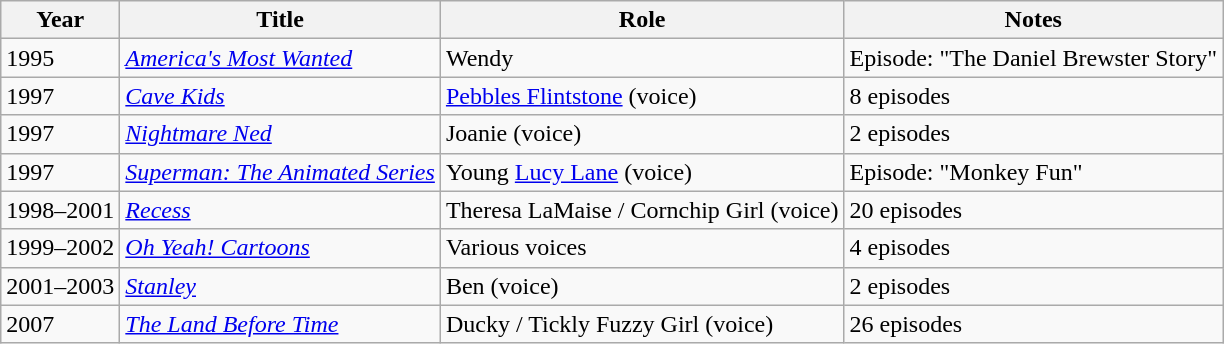<table class="wikitable">
<tr>
<th>Year</th>
<th>Title</th>
<th>Role</th>
<th>Notes</th>
</tr>
<tr>
<td>1995</td>
<td><em><a href='#'>America's Most Wanted</a></em></td>
<td>Wendy</td>
<td>Episode: "The Daniel Brewster Story"</td>
</tr>
<tr>
<td>1997</td>
<td><em><a href='#'>Cave Kids</a></em></td>
<td><a href='#'>Pebbles Flintstone</a> (voice)</td>
<td>8 episodes</td>
</tr>
<tr>
<td>1997</td>
<td><em><a href='#'>Nightmare Ned</a></em></td>
<td>Joanie (voice)</td>
<td>2 episodes</td>
</tr>
<tr>
<td>1997</td>
<td><em><a href='#'>Superman: The Animated Series</a></em></td>
<td>Young <a href='#'>Lucy Lane</a> (voice)</td>
<td>Episode: "Monkey Fun"</td>
</tr>
<tr>
<td>1998–2001</td>
<td><em><a href='#'>Recess</a></em></td>
<td>Theresa LaMaise / Cornchip Girl (voice)</td>
<td>20 episodes</td>
</tr>
<tr>
<td>1999–2002</td>
<td><em><a href='#'>Oh Yeah! Cartoons</a></em></td>
<td>Various voices</td>
<td>4 episodes</td>
</tr>
<tr>
<td>2001–2003</td>
<td><em><a href='#'>Stanley</a></em></td>
<td>Ben (voice)</td>
<td>2 episodes</td>
</tr>
<tr>
<td>2007</td>
<td><em><a href='#'>The Land Before Time</a></em></td>
<td>Ducky / Tickly Fuzzy Girl (voice)</td>
<td>26 episodes</td>
</tr>
</table>
